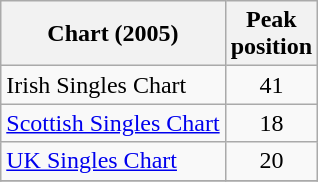<table class="wikitable">
<tr>
<th align="left">Chart (2005)</th>
<th align="left">Peak<br>position</th>
</tr>
<tr>
<td align="left">Irish Singles Chart</td>
<td align="center">41</td>
</tr>
<tr>
<td align="left"><a href='#'>Scottish Singles Chart</a></td>
<td align="center">18</td>
</tr>
<tr>
<td align="left"><a href='#'>UK Singles Chart</a></td>
<td align="center">20</td>
</tr>
<tr>
</tr>
</table>
